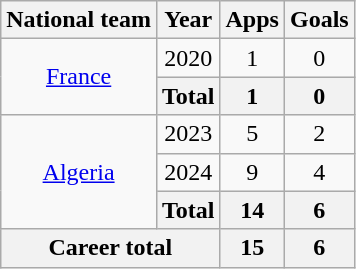<table class="wikitable" style="text-align: center;">
<tr>
<th>National team</th>
<th>Year</th>
<th>Apps</th>
<th>Goals</th>
</tr>
<tr>
<td rowspan="2"><a href='#'>France</a></td>
<td>2020</td>
<td>1</td>
<td>0</td>
</tr>
<tr>
<th>Total</th>
<th>1</th>
<th>0</th>
</tr>
<tr>
<td rowspan="3"><a href='#'>Algeria</a></td>
<td>2023</td>
<td>5</td>
<td>2</td>
</tr>
<tr>
<td>2024</td>
<td>9</td>
<td>4</td>
</tr>
<tr>
<th>Total</th>
<th>14</th>
<th>6</th>
</tr>
<tr>
<th colspan="2">Career total</th>
<th>15</th>
<th>6</th>
</tr>
</table>
